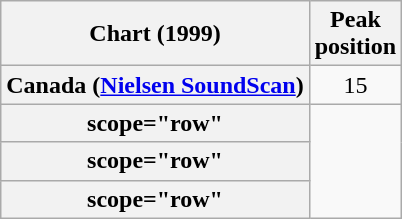<table class="wikitable sortable plainrowheaders" style="text-align:center;">
<tr>
<th scope="col">Chart (1999)</th>
<th scope="col">Peak<br>position</th>
</tr>
<tr>
<th scope="row">Canada (<a href='#'>Nielsen SoundScan</a>)</th>
<td>15</td>
</tr>
<tr>
<th>scope="row" </th>
</tr>
<tr>
<th>scope="row" </th>
</tr>
<tr>
<th>scope="row" </th>
</tr>
</table>
